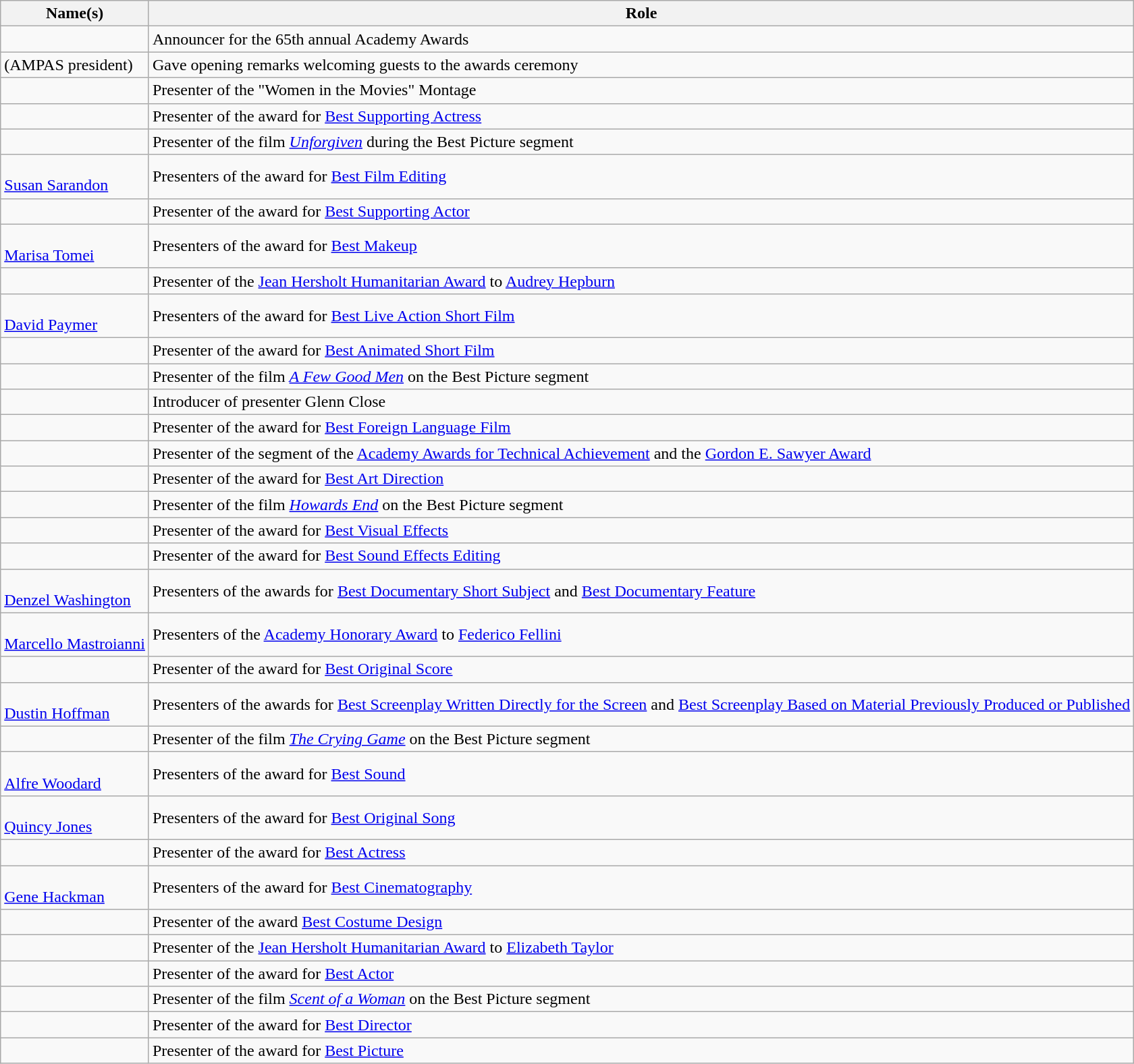<table class="wikitable sortable">
<tr>
<th>Name(s)</th>
<th>Role</th>
</tr>
<tr>
<td></td>
<td>Announcer for the 65th annual Academy Awards</td>
</tr>
<tr>
<td> (AMPAS president)</td>
<td>Gave opening remarks welcoming guests to the awards ceremony</td>
</tr>
<tr>
<td></td>
<td>Presenter of the "Women in the Movies" Montage</td>
</tr>
<tr>
<td></td>
<td>Presenter of the award for <a href='#'>Best Supporting Actress</a></td>
</tr>
<tr>
<td></td>
<td>Presenter of the film <em><a href='#'>Unforgiven</a></em> during the Best Picture segment</td>
</tr>
<tr>
<td><br><a href='#'>Susan Sarandon</a></td>
<td>Presenters of the award for <a href='#'>Best Film Editing</a></td>
</tr>
<tr>
<td></td>
<td>Presenter of the award for <a href='#'>Best Supporting Actor</a></td>
</tr>
<tr>
<td><br><a href='#'>Marisa Tomei</a></td>
<td>Presenters of the award for <a href='#'>Best Makeup</a></td>
</tr>
<tr>
<td></td>
<td>Presenter of the <a href='#'>Jean Hersholt Humanitarian Award</a> to <a href='#'>Audrey Hepburn</a></td>
</tr>
<tr>
<td><br><a href='#'>David Paymer</a></td>
<td>Presenters of the award for <a href='#'>Best Live Action Short Film</a></td>
</tr>
<tr>
<td></td>
<td>Presenter of the award for <a href='#'>Best Animated Short Film</a></td>
</tr>
<tr>
<td></td>
<td>Presenter of the film <em><a href='#'>A Few Good Men</a></em> on the Best Picture segment</td>
</tr>
<tr>
<td></td>
<td>Introducer of presenter Glenn Close</td>
</tr>
<tr>
<td></td>
<td>Presenter of the award for <a href='#'>Best Foreign Language Film</a></td>
</tr>
<tr>
<td></td>
<td>Presenter of the segment of the <a href='#'>Academy Awards for Technical Achievement</a> and the <a href='#'>Gordon E. Sawyer Award</a></td>
</tr>
<tr>
<td></td>
<td>Presenter of the award for <a href='#'>Best Art Direction</a></td>
</tr>
<tr>
<td></td>
<td>Presenter of the film <em><a href='#'>Howards End</a></em> on the Best Picture segment</td>
</tr>
<tr>
<td></td>
<td>Presenter of the award for <a href='#'>Best Visual Effects</a></td>
</tr>
<tr>
<td></td>
<td>Presenter of the award for <a href='#'>Best Sound Effects Editing</a></td>
</tr>
<tr>
<td><br><a href='#'>Denzel Washington</a></td>
<td>Presenters of the awards for <a href='#'>Best Documentary Short Subject</a> and <a href='#'>Best Documentary Feature</a></td>
</tr>
<tr>
<td><br><a href='#'>Marcello Mastroianni</a></td>
<td>Presenters of the <a href='#'>Academy Honorary Award</a> to <a href='#'>Federico Fellini</a></td>
</tr>
<tr>
<td></td>
<td>Presenter of the award for <a href='#'>Best Original Score</a></td>
</tr>
<tr>
<td><br><a href='#'>Dustin Hoffman</a></td>
<td>Presenters of the awards for <a href='#'>Best Screenplay Written Directly for the Screen</a> and <a href='#'>Best Screenplay Based on Material Previously Produced or Published</a></td>
</tr>
<tr>
<td></td>
<td>Presenter of the film <em><a href='#'>The Crying Game</a></em> on the Best Picture segment</td>
</tr>
<tr>
<td><br><a href='#'>Alfre Woodard</a></td>
<td>Presenters of the award for <a href='#'>Best Sound</a></td>
</tr>
<tr>
<td><br><a href='#'>Quincy Jones</a></td>
<td>Presenters of the award for <a href='#'>Best Original Song</a></td>
</tr>
<tr>
<td></td>
<td>Presenter of the award for <a href='#'>Best Actress</a></td>
</tr>
<tr>
<td><br><a href='#'>Gene Hackman</a></td>
<td>Presenters of the award for <a href='#'>Best Cinematography</a></td>
</tr>
<tr>
<td></td>
<td>Presenter of the award <a href='#'>Best Costume Design</a></td>
</tr>
<tr>
<td></td>
<td>Presenter of the <a href='#'>Jean Hersholt Humanitarian Award</a> to <a href='#'>Elizabeth Taylor</a></td>
</tr>
<tr>
<td></td>
<td>Presenter of the award for <a href='#'>Best Actor</a></td>
</tr>
<tr>
<td></td>
<td>Presenter of the film <em><a href='#'>Scent of a Woman</a></em> on the Best Picture segment</td>
</tr>
<tr>
<td></td>
<td>Presenter of the award for <a href='#'>Best Director</a></td>
</tr>
<tr>
<td></td>
<td>Presenter of the award for <a href='#'>Best Picture</a></td>
</tr>
</table>
